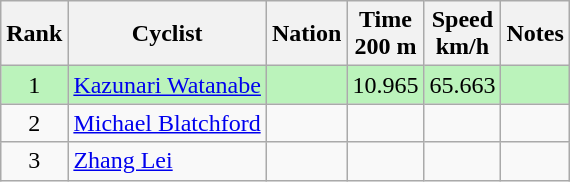<table class="wikitable sortable" style="text-align:center;">
<tr>
<th>Rank</th>
<th>Cyclist</th>
<th>Nation</th>
<th>Time<br>200 m</th>
<th>Speed<br>km/h</th>
<th>Notes</th>
</tr>
<tr bgcolor=bbf3bb>
<td>1</td>
<td align=left><a href='#'>Kazunari Watanabe</a></td>
<td align=left></td>
<td>10.965</td>
<td>65.663</td>
<td></td>
</tr>
<tr>
<td>2</td>
<td align=left><a href='#'>Michael Blatchford</a></td>
<td align=left></td>
<td></td>
<td></td>
<td></td>
</tr>
<tr>
<td>3</td>
<td align=left><a href='#'>Zhang Lei</a></td>
<td align=left></td>
<td></td>
<td></td>
<td></td>
</tr>
</table>
